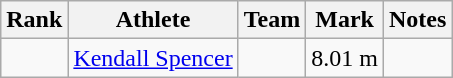<table class="wikitable sortable">
<tr>
<th>Rank</th>
<th>Athlete</th>
<th>Team</th>
<th>Mark</th>
<th>Notes</th>
</tr>
<tr>
<td align=center></td>
<td><a href='#'>Kendall Spencer</a></td>
<td></td>
<td>8.01 m</td>
<td></td>
</tr>
</table>
